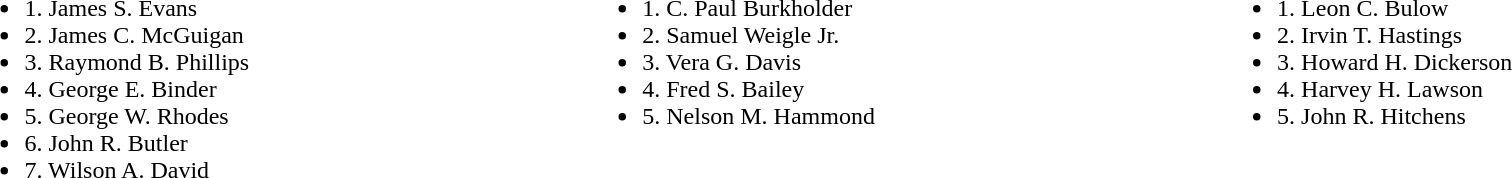<table width=100%>
<tr valign=top>
<td><br><ul><li>1. James S. Evans</li><li>2. James C. McGuigan</li><li>3. Raymond B. Phillips</li><li>4. George E. Binder</li><li>5. George W. Rhodes</li><li>6. John R. Butler</li><li>7. Wilson A. David</li></ul></td>
<td><br><ul><li>1. C. Paul Burkholder</li><li>2. Samuel Weigle Jr.</li><li>3. Vera G. Davis</li><li>4. Fred S. Bailey</li><li>5. Nelson M. Hammond</li></ul></td>
<td><br><ul><li>1. Leon C. Bulow</li><li>2. Irvin T. Hastings</li><li>3. Howard H. Dickerson</li><li>4. Harvey H. Lawson</li><li>5. John R. Hitchens</li></ul></td>
</tr>
</table>
